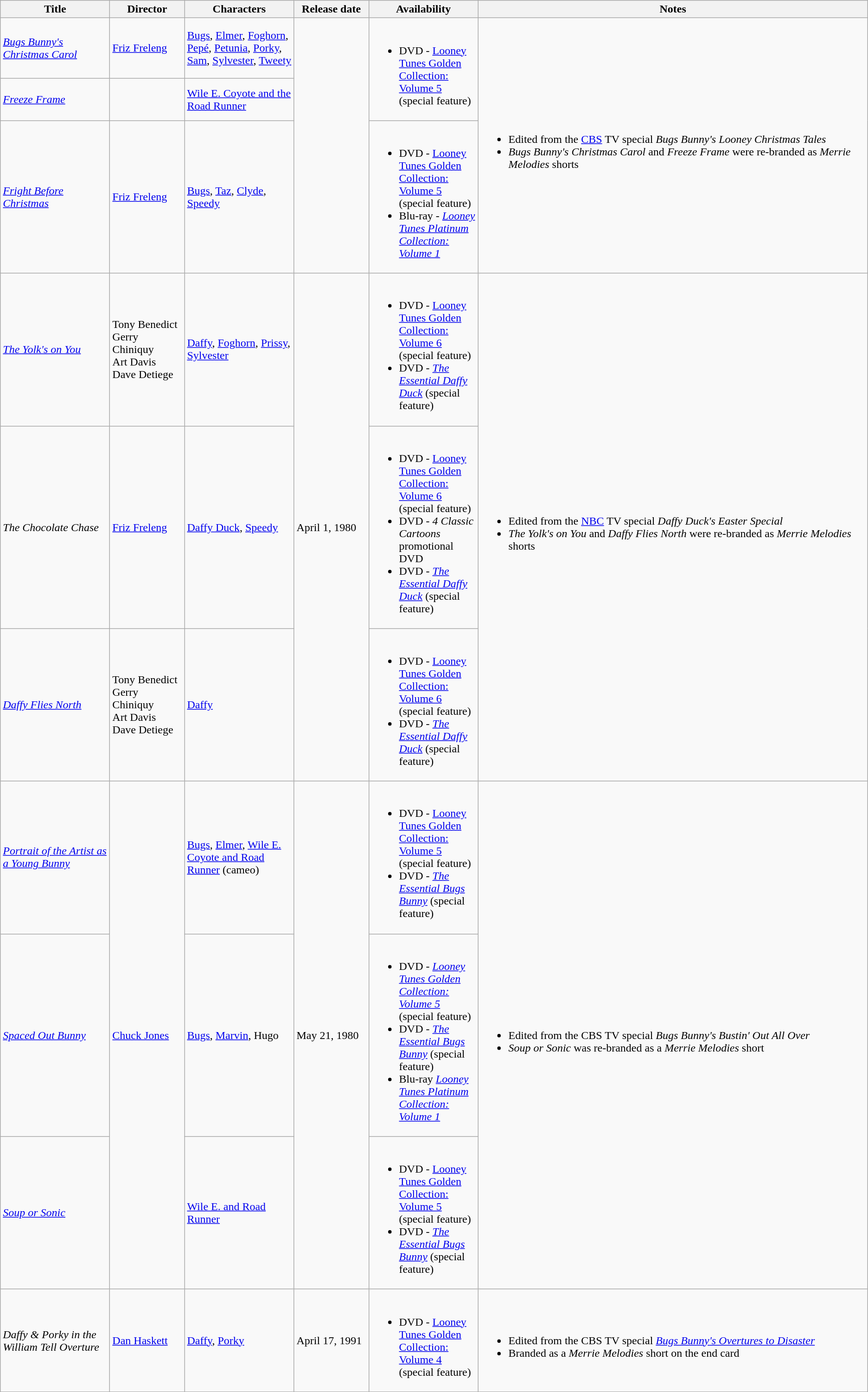<table class="wikitable sortable">
<tr>
<th scope="col" style="width: 150px;">Title</th>
<th scope="col" style="width: 100px;">Director</th>
<th scope="col" style="width: 150px;">Characters</th>
<th scope="col" style="width: 100px;">Release date</th>
<th scope="col" style="width: 150px;">Availability</th>
<th>Notes</th>
</tr>
<tr>
<td><em><a href='#'>Bugs Bunny's Christmas Carol</a></em></td>
<td><a href='#'>Friz Freleng</a></td>
<td><a href='#'>Bugs</a>, <a href='#'>Elmer</a>, <a href='#'>Foghorn</a>, <a href='#'>Pepé</a>, <a href='#'>Petunia</a>, <a href='#'>Porky</a>, <a href='#'>Sam</a>, <a href='#'>Sylvester</a>, <a href='#'>Tweety</a></td>
<td rowspan="3"></td>
<td rowspan="2"><br><ul><li>DVD - <a href='#'>Looney Tunes Golden Collection: Volume 5</a> (special feature)</li></ul></td>
<td rowspan="3"><br><ul><li>Edited from the <a href='#'>CBS</a> TV special <em>Bugs Bunny's Looney Christmas Tales</em></li><li><em>Bugs Bunny's Christmas Carol</em> and <em>Freeze Frame</em> were re-branded as <em>Merrie Melodies</em> shorts</li></ul></td>
</tr>
<tr>
<td><em><a href='#'>Freeze Frame</a></em></td>
<td></td>
<td><a href='#'>Wile E. Coyote and the Road Runner</a></td>
</tr>
<tr>
<td><em><a href='#'>Fright Before Christmas</a></em></td>
<td><a href='#'>Friz Freleng</a></td>
<td><a href='#'>Bugs</a>, <a href='#'>Taz</a>, <a href='#'>Clyde</a>, <a href='#'>Speedy</a></td>
<td><br><ul><li>DVD - <a href='#'>Looney Tunes Golden Collection: Volume 5</a> (special feature)</li><li>Blu-ray - <em><a href='#'>Looney Tunes Platinum Collection: Volume 1</a></em></li></ul></td>
</tr>
<tr>
<td><em><a href='#'>The Yolk's on You</a></em></td>
<td>Tony Benedict<br>Gerry Chiniquy<br>Art Davis<br>Dave Detiege</td>
<td><a href='#'>Daffy</a>, <a href='#'>Foghorn</a>, <a href='#'>Prissy</a>, <a href='#'>Sylvester</a></td>
<td rowspan="3">April 1, 1980</td>
<td><br><ul><li>DVD - <a href='#'>Looney Tunes Golden Collection: Volume 6</a> (special feature)</li><li>DVD - <em><a href='#'>The Essential Daffy Duck</a></em> (special feature)</li></ul></td>
<td rowspan="3"><br><ul><li>Edited from the <a href='#'>NBC</a> TV special <em>Daffy Duck's Easter Special</em></li><li><em>The Yolk's on You</em> and <em>Daffy Flies North</em> were re-branded as <em>Merrie Melodies</em> shorts</li></ul></td>
</tr>
<tr>
<td><em>The Chocolate Chase</em></td>
<td><a href='#'>Friz Freleng</a></td>
<td><a href='#'>Daffy Duck</a>, <a href='#'>Speedy</a></td>
<td><br><ul><li>DVD - <a href='#'>Looney Tunes Golden Collection: Volume 6</a> (special feature)</li><li>DVD - <em>4 Classic Cartoons</em> promotional DVD</li><li>DVD - <em><a href='#'>The Essential Daffy Duck</a></em> (special feature)</li></ul></td>
</tr>
<tr>
<td><em><a href='#'>Daffy Flies North</a></em></td>
<td>Tony Benedict<br>Gerry Chiniquy<br>Art Davis<br>Dave Detiege</td>
<td><a href='#'>Daffy</a></td>
<td><br><ul><li>DVD - <a href='#'>Looney Tunes Golden Collection: Volume 6</a> (special feature)</li><li>DVD - <em><a href='#'>The Essential Daffy Duck</a></em> (special feature)</li></ul></td>
</tr>
<tr>
<td><em><a href='#'>Portrait of the Artist as a Young Bunny</a></em></td>
<td rowspan="3"><a href='#'>Chuck Jones</a></td>
<td><a href='#'>Bugs</a>, <a href='#'>Elmer</a>, <a href='#'>Wile E. Coyote and Road Runner</a> (cameo)</td>
<td rowspan="3">May 21, 1980</td>
<td><br><ul><li>DVD - <a href='#'>Looney Tunes Golden Collection: Volume 5</a> (special feature)</li><li>DVD - <em><a href='#'>The Essential Bugs Bunny</a></em> (special feature)</li></ul></td>
<td rowspan="3"><br><ul><li>Edited from the CBS TV special <em>Bugs Bunny's Bustin' Out All Over</em></li><li><em>Soup or Sonic</em> was re-branded as a <em>Merrie Melodies</em> short</li></ul></td>
</tr>
<tr>
<td><em><a href='#'>Spaced Out Bunny</a></em></td>
<td><a href='#'>Bugs</a>, <a href='#'>Marvin</a>, Hugo</td>
<td><br><ul><li>DVD - <em><a href='#'>Looney Tunes Golden Collection: Volume 5</a></em> (special feature)</li><li>DVD - <em><a href='#'>The Essential Bugs Bunny</a></em> (special feature)</li><li>Blu-ray <em><a href='#'>Looney Tunes Platinum Collection: Volume 1</a></em></li></ul></td>
</tr>
<tr>
<td><em><a href='#'>Soup or Sonic</a></em></td>
<td><a href='#'>Wile E. and Road Runner</a></td>
<td><br><ul><li>DVD - <a href='#'>Looney Tunes Golden Collection: Volume 5</a> (special feature)</li><li>DVD - <em><a href='#'>The Essential Bugs Bunny</a></em> (special feature)</li></ul></td>
</tr>
<tr>
<td><em>Daffy & Porky in the William Tell Overture</em></td>
<td><a href='#'>Dan Haskett</a></td>
<td><a href='#'>Daffy</a>, <a href='#'>Porky</a></td>
<td rowspan="3">April 17, 1991</td>
<td><br><ul><li>DVD - <a href='#'>Looney Tunes Golden Collection: Volume 4</a> (special feature)</li></ul></td>
<td><br><ul><li>Edited from the CBS TV special <em><a href='#'>Bugs Bunny's Overtures to Disaster</a></em></li><li>Branded as a <em>Merrie Melodies</em> short on the end card</li></ul></td>
</tr>
<tr>
</tr>
</table>
